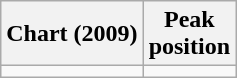<table class="wikitable sortable plainrowheaders" style="text-align:center">
<tr>
<th>Chart (2009)</th>
<th>Peak<br>position</th>
</tr>
<tr>
<td></td>
</tr>
</table>
